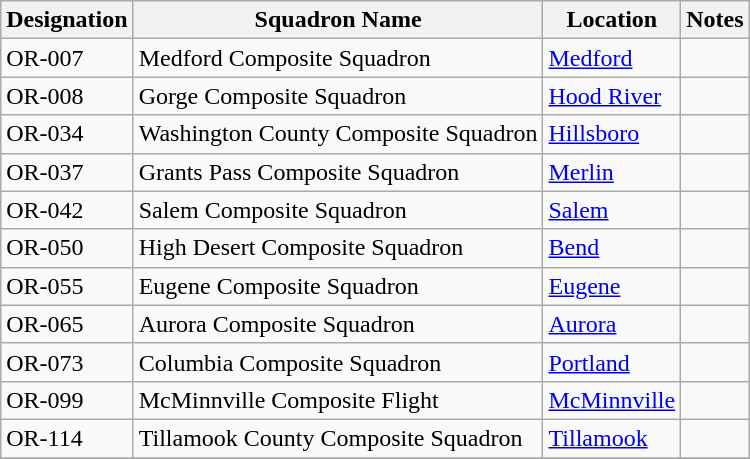<table class="wikitable">
<tr>
<th>Designation </th>
<th>Squadron Name</th>
<th>Location</th>
<th>Notes</th>
</tr>
<tr>
<td>OR-007</td>
<td>Medford Composite Squadron</td>
<td><a href='#'>Medford</a></td>
<td></td>
</tr>
<tr>
<td>OR-008</td>
<td>Gorge Composite Squadron</td>
<td><a href='#'>Hood River</a></td>
<td></td>
</tr>
<tr>
<td>OR-034</td>
<td>Washington County Composite Squadron</td>
<td><a href='#'>Hillsboro</a></td>
<td></td>
</tr>
<tr>
<td>OR-037</td>
<td>Grants Pass Composite Squadron</td>
<td><a href='#'>Merlin</a></td>
<td></td>
</tr>
<tr>
<td>OR-042</td>
<td>Salem Composite Squadron</td>
<td><a href='#'>Salem</a></td>
<td></td>
</tr>
<tr>
<td>OR-050</td>
<td>High Desert Composite Squadron</td>
<td><a href='#'>Bend</a></td>
<td></td>
</tr>
<tr>
<td>OR-055</td>
<td>Eugene Composite Squadron</td>
<td><a href='#'>Eugene</a></td>
<td></td>
</tr>
<tr>
<td>OR-065</td>
<td>Aurora Composite Squadron</td>
<td><a href='#'>Aurora</a></td>
<td></td>
</tr>
<tr>
<td>OR-073</td>
<td>Columbia Composite Squadron</td>
<td><a href='#'>Portland</a></td>
<td></td>
</tr>
<tr>
<td>OR-099</td>
<td>McMinnville Composite Flight</td>
<td><a href='#'>McMinnville</a></td>
<td></td>
</tr>
<tr>
<td>OR-114</td>
<td>Tillamook County Composite Squadron</td>
<td><a href='#'>Tillamook</a></td>
<td></td>
</tr>
<tr>
</tr>
</table>
